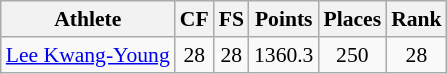<table class="wikitable" border="1" style="font-size:90%">
<tr>
<th>Athlete</th>
<th>CF</th>
<th>FS</th>
<th>Points</th>
<th>Places</th>
<th>Rank</th>
</tr>
<tr align=center>
<td align=left><a href='#'>Lee Kwang-Young</a></td>
<td>28</td>
<td>28</td>
<td>1360.3</td>
<td>250</td>
<td>28</td>
</tr>
</table>
